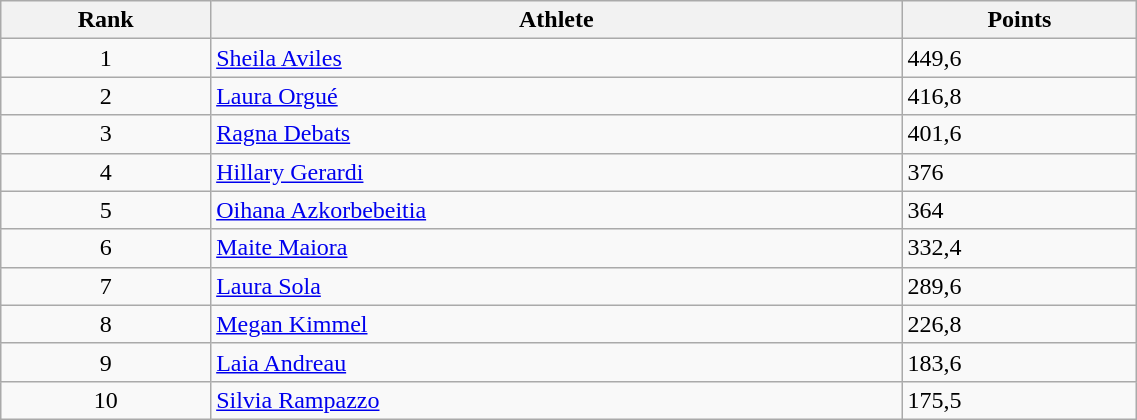<table class="wikitable" width=60% style="font-size:100%; text-align:keft;">
<tr>
<th>Rank</th>
<th>Athlete</th>
<th>Points</th>
</tr>
<tr>
<td align=center>1</td>
<td> <a href='#'>Sheila Aviles</a></td>
<td>449,6</td>
</tr>
<tr>
<td align=center>2</td>
<td> <a href='#'>Laura Orgué</a></td>
<td>416,8</td>
</tr>
<tr>
<td align=center>3</td>
<td> <a href='#'>Ragna Debats</a></td>
<td>401,6</td>
</tr>
<tr>
<td align=center>4</td>
<td> <a href='#'>Hillary Gerardi</a></td>
<td>376</td>
</tr>
<tr>
<td align=center>5</td>
<td> <a href='#'>Oihana Azkorbebeitia</a></td>
<td>364</td>
</tr>
<tr>
<td align=center>6</td>
<td> <a href='#'>Maite Maiora</a></td>
<td>332,4</td>
</tr>
<tr>
<td align=center>7</td>
<td> <a href='#'>Laura Sola</a></td>
<td>289,6</td>
</tr>
<tr>
<td align=center>8</td>
<td> <a href='#'>Megan Kimmel</a></td>
<td>226,8</td>
</tr>
<tr>
<td align=center>9</td>
<td> <a href='#'>Laia Andreau</a></td>
<td>183,6</td>
</tr>
<tr>
<td align=center>10</td>
<td> <a href='#'>Silvia Rampazzo</a></td>
<td>175,5</td>
</tr>
</table>
